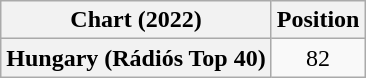<table class="wikitable plainrowheaders" style="text-align:center;">
<tr>
<th scope="col">Chart (2022)</th>
<th scope="col">Position</th>
</tr>
<tr>
<th scope="row">Hungary (Rádiós Top 40)</th>
<td>82</td>
</tr>
</table>
